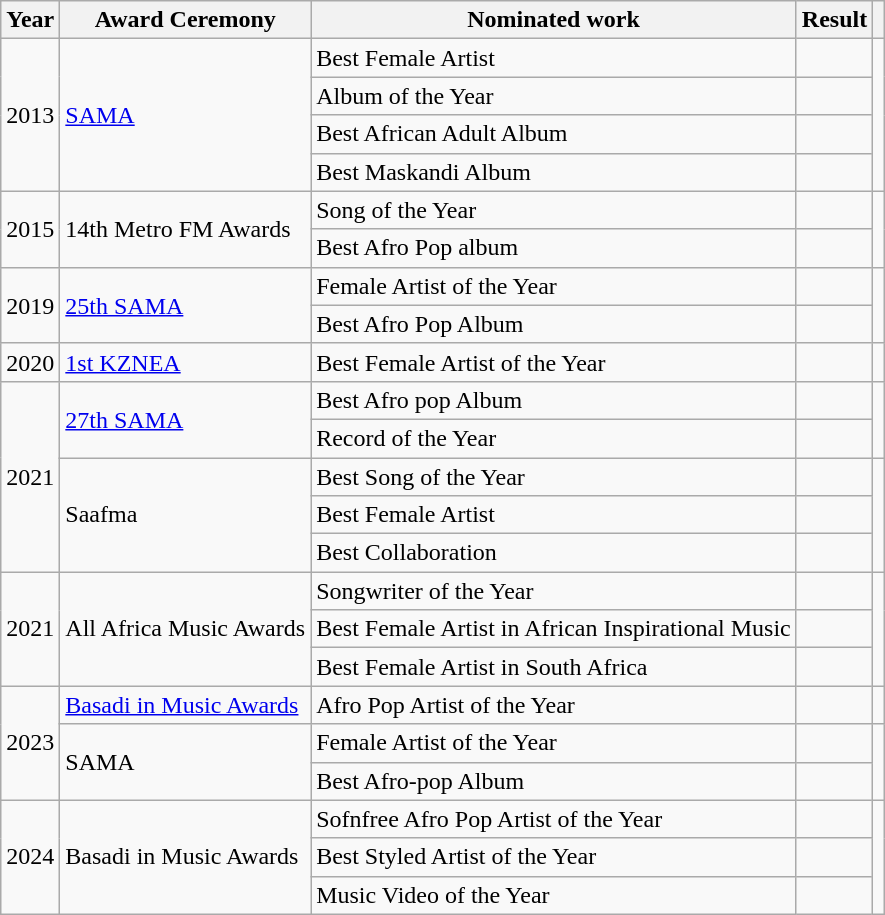<table class="wikitable">
<tr>
<th>Year</th>
<th>Award Ceremony</th>
<th>Nominated work</th>
<th>Result</th>
<th></th>
</tr>
<tr>
<td rowspan=4>2013</td>
<td rowspan=4><a href='#'>SAMA</a></td>
<td>Best Female Artist</td>
<td></td>
<td rowspan=4></td>
</tr>
<tr>
<td>Album of the Year</td>
<td></td>
</tr>
<tr>
<td>Best African Adult Album</td>
<td></td>
</tr>
<tr>
<td>Best Maskandi Album</td>
<td></td>
</tr>
<tr>
<td rowspan="2">2015</td>
<td rowspan="2">14th Metro FM Awards</td>
<td>Song of the Year</td>
<td></td>
<td rowspan="2"></td>
</tr>
<tr>
<td>Best Afro Pop album</td>
<td></td>
</tr>
<tr>
<td rowspan="2">2019</td>
<td rowspan="2"><a href='#'>25th SAMA</a></td>
<td>Female Artist of the Year</td>
<td></td>
<td rowspan ="2"></td>
</tr>
<tr>
<td>Best Afro Pop Album</td>
<td></td>
</tr>
<tr>
<td>2020</td>
<td><a href='#'>1st KZNEA</a></td>
<td>Best Female Artist of the Year</td>
<td></td>
<td></td>
</tr>
<tr>
<td rowspan="5">2021</td>
<td rowspan="2"><a href='#'>27th SAMA</a></td>
<td>Best Afro pop Album</td>
<td></td>
<td rowspan="2"></td>
</tr>
<tr>
<td>Record of the Year</td>
<td></td>
</tr>
<tr>
<td rowspan="3">Saafma</td>
<td>Best Song of the Year</td>
<td></td>
<td rowspan="3"></td>
</tr>
<tr>
<td>Best Female Artist</td>
<td></td>
</tr>
<tr>
<td>Best Collaboration</td>
<td></td>
</tr>
<tr>
<td rowspan="3">2021</td>
<td rowspan="3">All Africa Music Awards</td>
<td>Songwriter of the Year</td>
<td></td>
<td rowspan="3"></td>
</tr>
<tr>
<td>Best Female Artist in African Inspirational Music</td>
<td></td>
</tr>
<tr>
<td>Best Female Artist in South Africa</td>
<td></td>
</tr>
<tr>
<td rowspan=3>2023</td>
<td><a href='#'>Basadi in Music Awards</a></td>
<td>Afro Pop Artist of the Year</td>
<td></td>
<td></td>
</tr>
<tr>
<td rowspan=2>SAMA</td>
<td>Female Artist of the Year</td>
<td></td>
<td rowspan=2></td>
</tr>
<tr>
<td>Best Afro-pop Album</td>
<td></td>
</tr>
<tr>
<td rowspan=3>2024</td>
<td rowspan=3>Basadi in Music Awards</td>
<td>Sofnfree Afro Pop Artist of the Year</td>
<td></td>
<td rowspan=3></td>
</tr>
<tr>
<td>Best Styled Artist of the Year</td>
<td></td>
</tr>
<tr>
<td>Music Video of the Year</td>
<td></td>
</tr>
</table>
